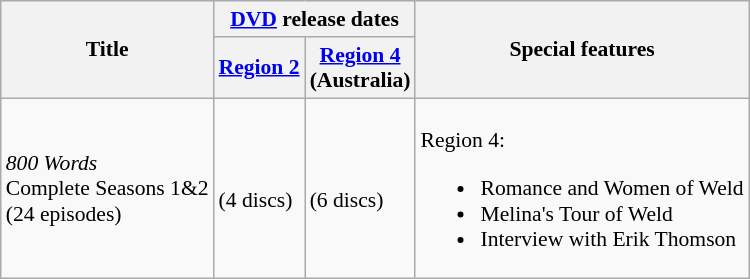<table class="wikitable plainrowheaders" style=font-size:90%>
<tr>
<th scope=col rowspan=2>Title</th>
<th scope=col colspan=2><a href='#'>DVD</a> release dates</th>
<th scope=col rowspan=2>Special features</th>
</tr>
<tr>
<th scope=col><a href='#'>Region 2</a></th>
<th scope=col><a href='#'>Region 4</a><br>(Australia)</th>
</tr>
<tr>
<td scope=row><em>800 Words</em><br>Complete Seasons 1&2<br>(24 episodes)</td>
<td><br>(4 discs)</td>
<td><br>(6 discs)</td>
<td><br>Region 4:<ul><li>Romance and Women of Weld</li><li>Melina's Tour of Weld</li><li>Interview with Erik Thomson</li></ul></td>
</tr>
</table>
